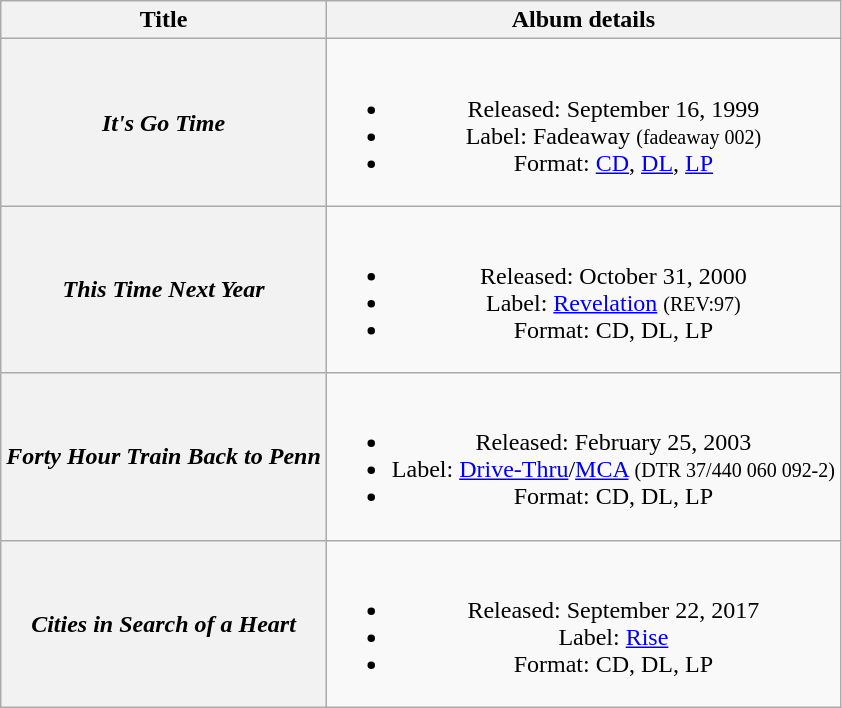<table class="wikitable plainrowheaders" style="text-align:center;">
<tr>
<th scope="col" rowspan="1">Title</th>
<th scope="col" rowspan="1">Album details</th>
</tr>
<tr>
<th scope="row"><strong><em>It's Go Time</em></strong></th>
<td><br><ul><li>Released: September 16, 1999</li><li>Label: Fadeaway <small>(fadeaway 002)</small></li><li>Format: <a href='#'>CD</a>, <a href='#'>DL</a>, <a href='#'>LP</a></li></ul></td>
</tr>
<tr>
<th scope="row"><strong><em>This Time Next Year</em></strong></th>
<td><br><ul><li>Released: October 31, 2000</li><li>Label: <a href='#'>Revelation</a> <small>(REV:97)</small></li><li>Format: CD, DL, LP</li></ul></td>
</tr>
<tr>
<th scope="row"><strong><em>Forty Hour Train Back to Penn</em></strong></th>
<td><br><ul><li>Released: February 25, 2003</li><li>Label: <a href='#'>Drive-Thru</a>/<a href='#'>MCA</a> <small>(DTR 37/440 060 092-2)</small></li><li>Format: CD, DL, LP</li></ul></td>
</tr>
<tr>
<th scope="row"><strong><em>Cities in Search of a Heart</em></strong></th>
<td><br><ul><li>Released: September 22, 2017</li><li>Label: <a href='#'>Rise</a></li><li>Format: CD, DL, LP</li></ul></td>
</tr>
</table>
